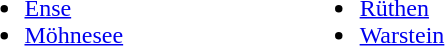<table width=34%>
<tr valign=top>
<td><br><ul><li><a href='#'>Ense</a></li><li><a href='#'>Möhnesee</a></li></ul></td>
<td><br><ul><li><a href='#'>Rüthen</a></li><li><a href='#'>Warstein</a></li></ul></td>
</tr>
</table>
